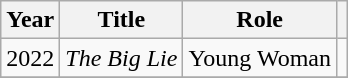<table class="wikitable">
<tr>
<th>Year</th>
<th>Title</th>
<th>Role</th>
<th></th>
</tr>
<tr>
<td>2022</td>
<td><em>The Big Lie</em></td>
<td>Young Woman</td>
<td style="text-align:center;"></td>
</tr>
<tr>
</tr>
</table>
